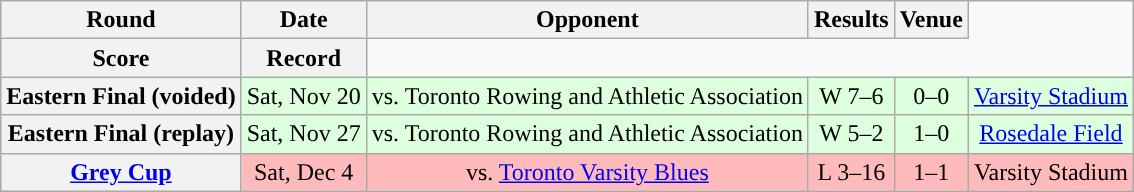<table class="wikitable" style="text-align:center">
<tr>
<th>Round</th>
<th>Date</th>
<th>Opponent</th>
<th>Results</th>
<th>Venue</th>
</tr>
<tr>
<th>Score</th>
<th>Record</th>
</tr>
<tr style="background:#ddffdd">
<th>Eastern Final (voided)</th>
<td>Sat, Nov 20</td>
<td>vs. Toronto Rowing and Athletic Association</td>
<td>W 7–6</td>
<td>0–0</td>
<td><a href='#'>Varsity Stadium</a></td>
</tr>
<tr style="background:#ddffdd">
<th>Eastern Final (replay)</th>
<td>Sat, Nov 27</td>
<td>vs. Toronto Rowing and Athletic Association</td>
<td>W 5–2</td>
<td>1–0</td>
<td><a href='#'>Rosedale Field</a></td>
</tr>
<tr style="background:#ffbbbb">
<th><a href='#'>Grey Cup</a></th>
<td>Sat, Dec 4</td>
<td>vs. <a href='#'>Toronto Varsity Blues</a></td>
<td>L 3–16</td>
<td>1–1</td>
<td>Varsity Stadium</td>
</tr>
</table>
